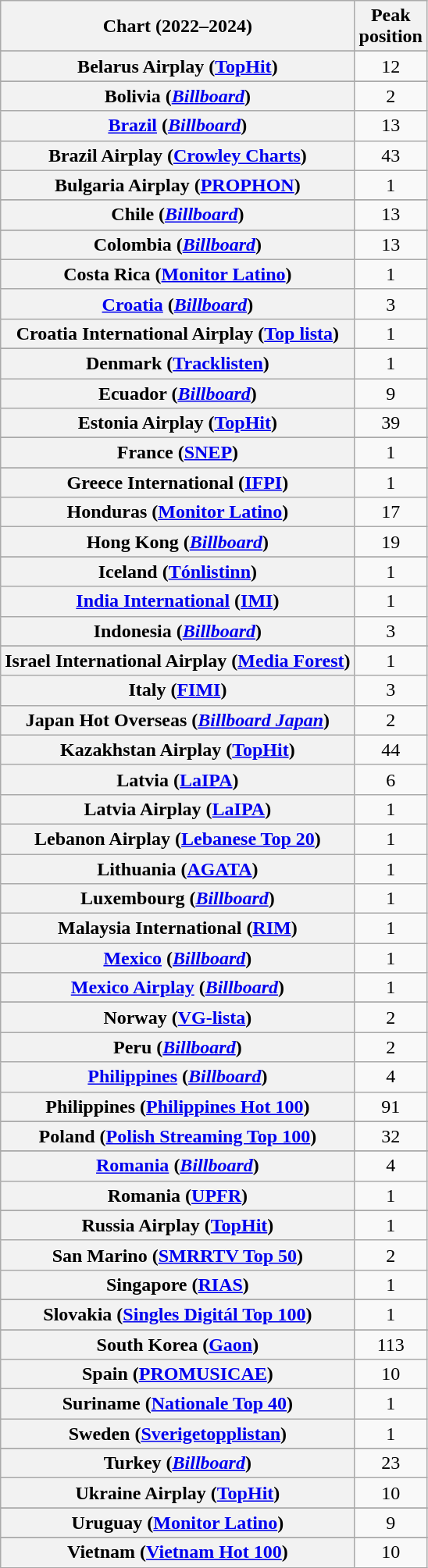<table class="wikitable sortable plainrowheaders" style="text-align:center">
<tr>
<th scope="col">Chart (2022–2024)</th>
<th scope="col">Peak<br>position</th>
</tr>
<tr>
</tr>
<tr>
</tr>
<tr>
</tr>
<tr>
<th scope="row">Belarus Airplay (<a href='#'>TopHit</a>)</th>
<td>12</td>
</tr>
<tr>
</tr>
<tr>
</tr>
<tr>
<th scope="row">Bolivia (<em><a href='#'>Billboard</a></em>)</th>
<td>2</td>
</tr>
<tr>
<th scope="row"><a href='#'>Brazil</a> (<em><a href='#'>Billboard</a></em>)</th>
<td>13</td>
</tr>
<tr>
<th scope="row">Brazil Airplay (<a href='#'>Crowley Charts</a>)</th>
<td>43</td>
</tr>
<tr>
<th scope="row">Bulgaria Airplay (<a href='#'>PROPHON</a>)</th>
<td>1</td>
</tr>
<tr>
</tr>
<tr>
</tr>
<tr>
</tr>
<tr>
</tr>
<tr>
<th scope="row">Chile (<em><a href='#'>Billboard</a></em>)</th>
<td>13</td>
</tr>
<tr>
</tr>
<tr>
<th scope="row">Colombia (<em><a href='#'>Billboard</a></em>)</th>
<td>13</td>
</tr>
<tr>
<th scope="row">Costa Rica (<a href='#'>Monitor Latino</a>)</th>
<td>1</td>
</tr>
<tr>
<th scope="row"><a href='#'>Croatia</a> (<em><a href='#'>Billboard</a></em>)</th>
<td>3</td>
</tr>
<tr>
<th scope="row">Croatia International Airplay (<a href='#'>Top lista</a>)</th>
<td>1</td>
</tr>
<tr>
</tr>
<tr>
</tr>
<tr>
<th scope="row">Denmark (<a href='#'>Tracklisten</a>)</th>
<td>1</td>
</tr>
<tr>
<th scope="row">Ecuador (<em><a href='#'>Billboard</a></em>)</th>
<td>9</td>
</tr>
<tr>
<th scope="row">Estonia Airplay (<a href='#'>TopHit</a>)</th>
<td>39</td>
</tr>
<tr>
</tr>
<tr>
<th scope="row">France (<a href='#'>SNEP</a>)</th>
<td>1</td>
</tr>
<tr>
</tr>
<tr>
</tr>
<tr>
<th scope="row">Greece International (<a href='#'>IFPI</a>)</th>
<td>1</td>
</tr>
<tr>
<th scope="row">Honduras (<a href='#'>Monitor Latino</a>)</th>
<td>17</td>
</tr>
<tr>
<th scope="row">Hong Kong (<em><a href='#'>Billboard</a></em>)</th>
<td>19</td>
</tr>
<tr>
</tr>
<tr>
</tr>
<tr>
</tr>
<tr>
<th scope="row">Iceland (<a href='#'>Tónlistinn</a>)</th>
<td>1</td>
</tr>
<tr>
<th scope="row"><a href='#'>India International</a> (<a href='#'>IMI</a>)</th>
<td>1</td>
</tr>
<tr>
<th scope="row">Indonesia (<em><a href='#'>Billboard</a></em>)</th>
<td>3</td>
</tr>
<tr>
</tr>
<tr>
<th scope="row">Israel International Airplay (<a href='#'>Media Forest</a>)</th>
<td>1</td>
</tr>
<tr>
<th scope="row">Italy (<a href='#'>FIMI</a>)</th>
<td>3</td>
</tr>
<tr>
<th scope="row">Japan Hot Overseas (<em><a href='#'>Billboard Japan</a></em>)</th>
<td>2</td>
</tr>
<tr>
<th scope="row">Kazakhstan Airplay (<a href='#'>TopHit</a>)</th>
<td>44</td>
</tr>
<tr>
<th scope="row">Latvia (<a href='#'>LaIPA</a>)</th>
<td>6</td>
</tr>
<tr>
<th scope="row">Latvia Airplay (<a href='#'>LaIPA</a>)</th>
<td>1</td>
</tr>
<tr>
<th scope="row">Lebanon Airplay (<a href='#'>Lebanese Top 20</a>)</th>
<td>1</td>
</tr>
<tr>
<th scope="row">Lithuania (<a href='#'>AGATA</a>)</th>
<td>1</td>
</tr>
<tr>
<th scope="row">Luxembourg (<em><a href='#'>Billboard</a></em>)</th>
<td>1</td>
</tr>
<tr>
<th scope="row">Malaysia International (<a href='#'>RIM</a>)</th>
<td>1</td>
</tr>
<tr>
<th scope="row"><a href='#'>Mexico</a> (<em><a href='#'>Billboard</a></em>)</th>
<td>1</td>
</tr>
<tr>
<th scope="row"><a href='#'>Mexico Airplay</a> (<em><a href='#'>Billboard</a></em>)</th>
<td>1</td>
</tr>
<tr>
</tr>
<tr>
</tr>
<tr>
</tr>
<tr>
<th scope="row">Norway (<a href='#'>VG-lista</a>)</th>
<td>2</td>
</tr>
<tr>
<th scope="row">Peru (<em><a href='#'>Billboard</a></em>)</th>
<td>2</td>
</tr>
<tr>
<th scope="row"><a href='#'>Philippines</a> (<em><a href='#'>Billboard</a></em>)</th>
<td>4</td>
</tr>
<tr>
<th scope="row">Philippines (<a href='#'>Philippines Hot 100</a>)</th>
<td>91</td>
</tr>
<tr>
</tr>
<tr>
<th scope="row">Poland (<a href='#'>Polish Streaming Top 100</a>)</th>
<td>32</td>
</tr>
<tr>
</tr>
<tr>
<th scope="row"><a href='#'>Romania</a> (<em><a href='#'>Billboard</a></em>)</th>
<td>4</td>
</tr>
<tr>
<th scope="row">Romania (<a href='#'>UPFR</a>)</th>
<td>1</td>
</tr>
<tr>
</tr>
<tr>
<th scope="row">Russia Airplay (<a href='#'>TopHit</a>)</th>
<td>1</td>
</tr>
<tr>
<th scope="row">San Marino (<a href='#'>SMRRTV Top 50</a>)</th>
<td>2</td>
</tr>
<tr>
<th scope="row">Singapore (<a href='#'>RIAS</a>)</th>
<td>1</td>
</tr>
<tr>
</tr>
<tr>
<th scope="row">Slovakia (<a href='#'>Singles Digitál Top 100</a>)</th>
<td>1</td>
</tr>
<tr>
</tr>
<tr>
<th scope="row">South Korea (<a href='#'>Gaon</a>)</th>
<td>113</td>
</tr>
<tr>
<th scope="row">Spain (<a href='#'>PROMUSICAE</a>)</th>
<td>10</td>
</tr>
<tr>
<th scope="row">Suriname (<a href='#'>Nationale Top 40</a>)</th>
<td>1</td>
</tr>
<tr>
<th scope="row">Sweden (<a href='#'>Sverigetopplistan</a>)</th>
<td>1</td>
</tr>
<tr>
</tr>
<tr>
<th scope="row">Turkey (<em><a href='#'>Billboard</a></em>)</th>
<td>23</td>
</tr>
<tr>
<th scope="row">Ukraine Airplay (<a href='#'>TopHit</a>)</th>
<td>10</td>
</tr>
<tr>
</tr>
<tr>
<th scope="row">Uruguay (<a href='#'>Monitor Latino</a>)</th>
<td>9</td>
</tr>
<tr>
</tr>
<tr>
</tr>
<tr>
</tr>
<tr>
</tr>
<tr>
</tr>
<tr>
</tr>
<tr>
</tr>
<tr>
<th scope="row">Vietnam (<a href='#'>Vietnam Hot 100</a>)</th>
<td>10</td>
</tr>
</table>
